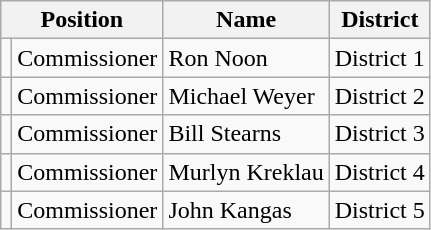<table class="wikitable">
<tr>
<th colspan="2">Position</th>
<th>Name</th>
<th>District</th>
</tr>
<tr>
<td></td>
<td>Commissioner</td>
<td>Ron Noon</td>
<td>District 1</td>
</tr>
<tr>
<td></td>
<td>Commissioner</td>
<td>Michael Weyer</td>
<td>District 2</td>
</tr>
<tr>
<td></td>
<td>Commissioner</td>
<td>Bill Stearns</td>
<td>District 3</td>
</tr>
<tr>
<td></td>
<td>Commissioner</td>
<td>Murlyn Kreklau</td>
<td>District 4</td>
</tr>
<tr>
<td></td>
<td>Commissioner</td>
<td>John Kangas</td>
<td>District 5</td>
</tr>
</table>
